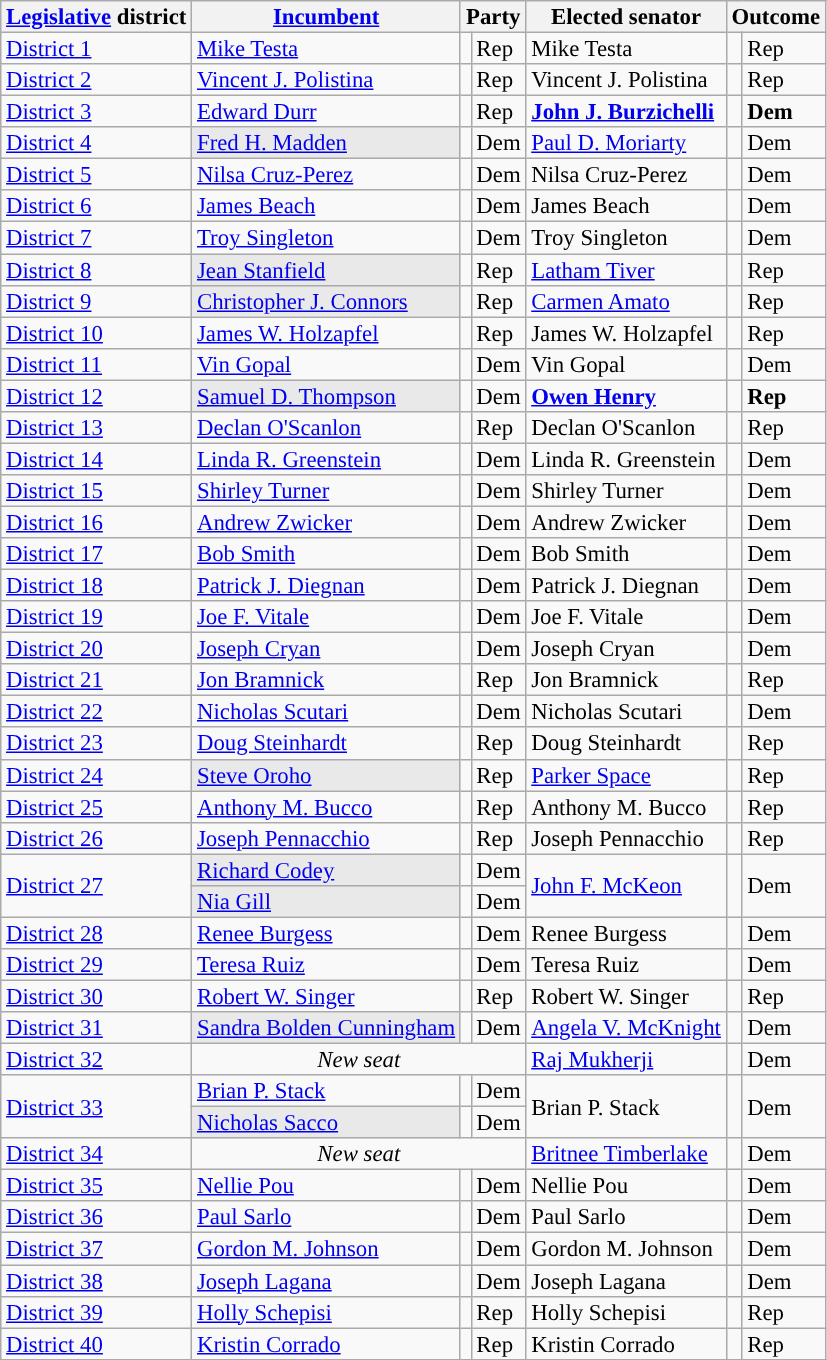<table class="sortable wikitable" style="font-size:95%;line-height:14px;">
<tr>
<th colspan="1"><a href='#'>Legislative</a> district</th>
<th class="unsortable"><a href='#'>Incumbent</a></th>
<th colspan="2">Party</th>
<th class="unsortable">Elected senator</th>
<th colspan="2">Outcome</th>
</tr>
<tr>
<td><a href='#'>District 1</a></td>
<td><a href='#'>Mike Testa</a></td>
<td style="background:"></td>
<td>Rep</td>
<td>Mike Testa</td>
<td style="background:"></td>
<td>Rep</td>
</tr>
<tr>
<td><a href='#'>District 2</a></td>
<td><a href='#'>Vincent J. Polistina</a></td>
<td style="background:"></td>
<td>Rep</td>
<td>Vincent J. Polistina</td>
<td style="background:"></td>
<td>Rep</td>
</tr>
<tr>
<td><a href='#'>District 3</a></td>
<td><a href='#'>Edward Durr</a></td>
<td style="background:"></td>
<td>Rep</td>
<td><strong><a href='#'>John J. Burzichelli</a></strong></td>
<td style="background:"></td>
<td><strong>Dem</strong></td>
</tr>
<tr>
<td><a href='#'>District 4</a></td>
<td style="background:#E9E9E9;"><a href='#'>Fred H. Madden</a></td>
<td style="background:"></td>
<td>Dem</td>
<td><a href='#'>Paul D. Moriarty</a></td>
<td style="background:"></td>
<td>Dem</td>
</tr>
<tr>
<td><a href='#'>District 5</a></td>
<td><a href='#'>Nilsa Cruz-Perez</a></td>
<td style="background:"></td>
<td>Dem</td>
<td>Nilsa Cruz-Perez</td>
<td style="background:"></td>
<td>Dem</td>
</tr>
<tr>
<td><a href='#'>District 6</a></td>
<td><a href='#'>James Beach</a></td>
<td style="background:"></td>
<td>Dem</td>
<td>James Beach</td>
<td style="background:"></td>
<td>Dem</td>
</tr>
<tr>
<td><a href='#'>District 7</a></td>
<td><a href='#'>Troy Singleton</a></td>
<td style="background:"></td>
<td>Dem</td>
<td>Troy Singleton</td>
<td style="background:"></td>
<td>Dem</td>
</tr>
<tr>
<td><a href='#'>District 8</a></td>
<td style="background:#E9E9E9;"><a href='#'>Jean Stanfield</a></td>
<td style="background:"></td>
<td>Rep</td>
<td><a href='#'>Latham Tiver</a></td>
<td style="background:"></td>
<td>Rep</td>
</tr>
<tr>
<td><a href='#'>District 9</a></td>
<td style="background:#E9E9E9;"><a href='#'>Christopher J. Connors</a></td>
<td style="background:"></td>
<td>Rep</td>
<td><a href='#'>Carmen Amato</a></td>
<td style="background:"></td>
<td>Rep</td>
</tr>
<tr>
<td><a href='#'>District 10</a></td>
<td><a href='#'>James W. Holzapfel</a></td>
<td style="background:"></td>
<td>Rep</td>
<td>James W. Holzapfel</td>
<td style="background:"></td>
<td>Rep</td>
</tr>
<tr>
<td><a href='#'>District 11</a></td>
<td><a href='#'>Vin Gopal</a></td>
<td style="background:"></td>
<td>Dem</td>
<td>Vin Gopal</td>
<td style="background:"></td>
<td>Dem</td>
</tr>
<tr>
<td><a href='#'>District 12</a></td>
<td style="background:#E9E9E9;"><a href='#'>Samuel D. Thompson</a></td>
<td style="background:"></td>
<td>Dem</td>
<td><strong><a href='#'>Owen Henry</a></strong></td>
<td style="background:"></td>
<td><strong>Rep</strong></td>
</tr>
<tr>
<td><a href='#'>District 13</a></td>
<td><a href='#'>Declan O'Scanlon</a></td>
<td style="background:"></td>
<td>Rep</td>
<td>Declan O'Scanlon</td>
<td style="background:"></td>
<td>Rep</td>
</tr>
<tr>
<td><a href='#'>District 14</a></td>
<td><a href='#'>Linda R. Greenstein</a></td>
<td style="background:"></td>
<td>Dem</td>
<td>Linda R. Greenstein</td>
<td style="background:"></td>
<td>Dem</td>
</tr>
<tr>
<td><a href='#'>District 15</a></td>
<td><a href='#'>Shirley Turner</a></td>
<td style="background:"></td>
<td>Dem</td>
<td>Shirley Turner</td>
<td style="background:"></td>
<td>Dem</td>
</tr>
<tr>
<td><a href='#'>District 16</a></td>
<td><a href='#'>Andrew Zwicker</a></td>
<td style="background:"></td>
<td>Dem</td>
<td>Andrew Zwicker</td>
<td style="background:"></td>
<td>Dem</td>
</tr>
<tr>
<td><a href='#'>District 17</a></td>
<td><a href='#'>Bob Smith</a></td>
<td style="background:"></td>
<td>Dem</td>
<td>Bob Smith</td>
<td style="background:"></td>
<td>Dem</td>
</tr>
<tr>
<td><a href='#'>District 18</a></td>
<td><a href='#'>Patrick J. Diegnan</a></td>
<td style="background:"></td>
<td>Dem</td>
<td>Patrick J. Diegnan</td>
<td style="background:"></td>
<td>Dem</td>
</tr>
<tr>
<td><a href='#'>District 19</a></td>
<td><a href='#'>Joe F. Vitale</a></td>
<td style="background:"></td>
<td>Dem</td>
<td>Joe F. Vitale</td>
<td style="background:"></td>
<td>Dem</td>
</tr>
<tr>
<td><a href='#'>District 20</a></td>
<td><a href='#'>Joseph Cryan</a></td>
<td style="background:"></td>
<td>Dem</td>
<td>Joseph Cryan</td>
<td style="background:"></td>
<td>Dem</td>
</tr>
<tr>
<td><a href='#'>District 21</a></td>
<td><a href='#'>Jon Bramnick</a></td>
<td style="background:"></td>
<td>Rep</td>
<td>Jon Bramnick</td>
<td style="background:"></td>
<td>Rep</td>
</tr>
<tr>
<td><a href='#'>District 22</a></td>
<td><a href='#'>Nicholas Scutari</a></td>
<td style="background:"></td>
<td>Dem</td>
<td>Nicholas Scutari</td>
<td style="background:"></td>
<td>Dem</td>
</tr>
<tr>
<td><a href='#'>District 23</a></td>
<td><a href='#'>Doug Steinhardt</a></td>
<td style="background:"></td>
<td>Rep</td>
<td>Doug Steinhardt</td>
<td style="background:"></td>
<td>Rep</td>
</tr>
<tr>
<td><a href='#'>District 24</a></td>
<td style="background:#E9E9E9;"><a href='#'>Steve Oroho</a></td>
<td style="background:"></td>
<td>Rep</td>
<td><a href='#'>Parker Space</a></td>
<td style="background:"></td>
<td>Rep</td>
</tr>
<tr>
<td><a href='#'>District 25</a></td>
<td><a href='#'>Anthony M. Bucco</a></td>
<td style="background:"></td>
<td>Rep</td>
<td>Anthony M. Bucco</td>
<td style="background:"></td>
<td>Rep</td>
</tr>
<tr>
<td><a href='#'>District 26</a></td>
<td><a href='#'>Joseph Pennacchio</a></td>
<td style="background:"></td>
<td>Rep</td>
<td>Joseph Pennacchio</td>
<td style="background:"></td>
<td>Rep</td>
</tr>
<tr>
<td rowspan=2><a href='#'>District 27</a></td>
<td style="background:#E9E9E9;"><a href='#'>Richard Codey</a></td>
<td style="background:"></td>
<td>Dem</td>
<td rowspan=2><a href='#'>John F. McKeon</a></td>
<td rowspan=2 style="background:"></td>
<td rowspan=2>Dem</td>
</tr>
<tr>
<td style="background:#E9E9E9;"><a href='#'>Nia Gill</a></td>
<td style="background:"></td>
<td>Dem</td>
</tr>
<tr>
<td><a href='#'>District 28</a></td>
<td><a href='#'>Renee Burgess</a></td>
<td style="background:"></td>
<td>Dem</td>
<td>Renee Burgess</td>
<td style="background:"></td>
<td>Dem</td>
</tr>
<tr>
<td><a href='#'>District 29</a></td>
<td><a href='#'>Teresa Ruiz</a></td>
<td style="background:"></td>
<td>Dem</td>
<td>Teresa Ruiz</td>
<td style="background:"></td>
<td>Dem</td>
</tr>
<tr>
<td><a href='#'>District 30</a></td>
<td><a href='#'>Robert W. Singer</a></td>
<td style="background:"></td>
<td>Rep</td>
<td>Robert W. Singer</td>
<td style="background:"></td>
<td>Rep</td>
</tr>
<tr>
<td><a href='#'>District 31</a></td>
<td style="background:#E9E9E9;"><a href='#'>Sandra Bolden Cunningham</a></td>
<td style="background:"></td>
<td>Dem</td>
<td><a href='#'>Angela V. McKnight</a></td>
<td style="background:"></td>
<td>Dem</td>
</tr>
<tr>
<td><a href='#'>District 32</a></td>
<td colspan=3 align=center><em>New seat</em></td>
<td><a href='#'>Raj Mukherji</a></td>
<td style="background:"></td>
<td>Dem</td>
</tr>
<tr>
<td rowspan=2><a href='#'>District 33</a></td>
<td><a href='#'>Brian P. Stack</a></td>
<td style="background:"></td>
<td>Dem</td>
<td rowspan=2>Brian P. Stack</td>
<td rowspan=2 style="background:"></td>
<td rowspan=2>Dem</td>
</tr>
<tr>
<td style="background:#E9E9E9;"><a href='#'>Nicholas Sacco</a></td>
<td style="background:"></td>
<td>Dem</td>
</tr>
<tr>
<td><a href='#'>District 34</a></td>
<td colspan=3 align=center><em>New seat</em></td>
<td><a href='#'>Britnee Timberlake</a></td>
<td style="background:"></td>
<td>Dem</td>
</tr>
<tr>
<td><a href='#'>District 35</a></td>
<td><a href='#'>Nellie Pou</a></td>
<td style="background:"></td>
<td>Dem</td>
<td>Nellie Pou</td>
<td style="background:"></td>
<td>Dem</td>
</tr>
<tr>
<td><a href='#'>District 36</a></td>
<td><a href='#'>Paul Sarlo</a></td>
<td style="background:"></td>
<td>Dem</td>
<td>Paul Sarlo</td>
<td style="background:"></td>
<td>Dem</td>
</tr>
<tr>
<td><a href='#'>District 37</a></td>
<td><a href='#'>Gordon M. Johnson</a></td>
<td style="background:"></td>
<td>Dem</td>
<td>Gordon M. Johnson</td>
<td style="background:"></td>
<td>Dem</td>
</tr>
<tr>
<td><a href='#'>District 38</a></td>
<td><a href='#'>Joseph Lagana</a></td>
<td style="background:"></td>
<td>Dem</td>
<td>Joseph Lagana</td>
<td style="background:"></td>
<td>Dem</td>
</tr>
<tr>
<td><a href='#'>District 39</a></td>
<td><a href='#'>Holly Schepisi</a></td>
<td style="background:"></td>
<td>Rep</td>
<td>Holly Schepisi</td>
<td style="background:"></td>
<td>Rep</td>
</tr>
<tr>
<td><a href='#'>District 40</a></td>
<td><a href='#'>Kristin Corrado</a></td>
<td style="background:"></td>
<td>Rep</td>
<td>Kristin Corrado</td>
<td style="background:"></td>
<td>Rep</td>
</tr>
<tr>
</tr>
</table>
